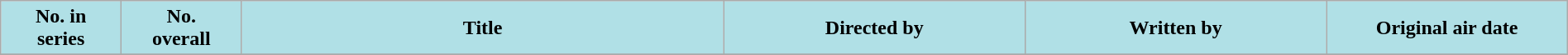<table class="wikitable plainrowheaders" style="width:100%; margin:auto; background:#FFFFF;">
<tr>
<th scope="col"  style="background:#b0e0e6; color:#000; width:7.69%;">No. in<br>series</th>
<th scope="col"  style="background:#b0e0e6; color:#000; width:7.69%;">No.<br>overall</th>
<th scope="col"  style="background:#b0e0e6; color:#000; width:30.77%;">Title</th>
<th scope="col"  style="background:#b0e0e6; color:#000; width:19.23%;">Directed by</th>
<th scope="col"  style="background:#b0e0e6; color:#000; width:19.23%;">Written by</th>
<th scope="col"  style="background:#b0e0e6; color:#000; width:15.38%;">Original air date</th>
</tr>
<tr>
</tr>
</table>
